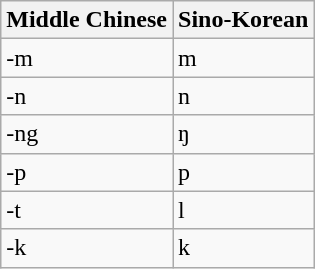<table class="wikitable mw-collapsible">
<tr>
<th>Middle Chinese</th>
<th>Sino-Korean</th>
</tr>
<tr>
<td>-m</td>
<td>m</td>
</tr>
<tr>
<td>-n</td>
<td>n</td>
</tr>
<tr>
<td>-ng</td>
<td>ŋ</td>
</tr>
<tr>
<td>-p</td>
<td>p</td>
</tr>
<tr>
<td>-t</td>
<td>l</td>
</tr>
<tr>
<td>-k</td>
<td>k</td>
</tr>
</table>
